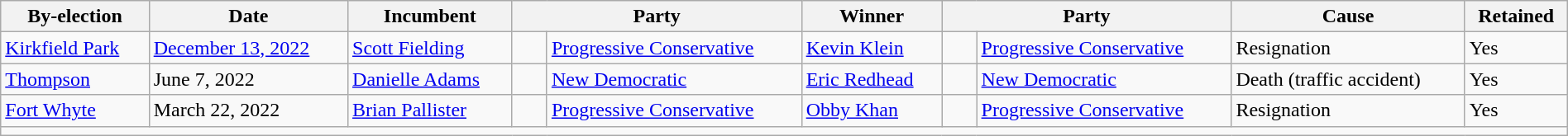<table class="wikitable" style="width:100%">
<tr>
<th>By-election</th>
<th>Date</th>
<th>Incumbent</th>
<th colspan="2">Party</th>
<th>Winner</th>
<th colspan="2">Party</th>
<th>Cause</th>
<th>Retained</th>
</tr>
<tr>
<td><a href='#'>Kirkfield Park</a></td>
<td><a href='#'>December 13, 2022</a></td>
<td><a href='#'>Scott Fielding</a></td>
<td>    </td>
<td><a href='#'>Progressive Conservative</a></td>
<td><a href='#'>Kevin Klein</a></td>
<td>    </td>
<td><a href='#'>Progressive Conservative</a></td>
<td>Resignation</td>
<td>Yes</td>
</tr>
<tr>
<td><a href='#'>Thompson</a></td>
<td>June 7, 2022</td>
<td><a href='#'>Danielle Adams</a></td>
<td>    </td>
<td><a href='#'>New Democratic</a></td>
<td><a href='#'>Eric Redhead</a></td>
<td>    </td>
<td><a href='#'>New Democratic</a></td>
<td>Death (traffic accident)</td>
<td>Yes</td>
</tr>
<tr>
<td><a href='#'>Fort Whyte</a></td>
<td>March 22, 2022</td>
<td><a href='#'>Brian Pallister</a></td>
<td>    </td>
<td><a href='#'>Progressive Conservative</a></td>
<td><a href='#'>Obby Khan</a></td>
<td>    </td>
<td><a href='#'>Progressive Conservative</a></td>
<td>Resignation</td>
<td>Yes</td>
</tr>
<tr>
<td colspan="10"></td>
</tr>
</table>
